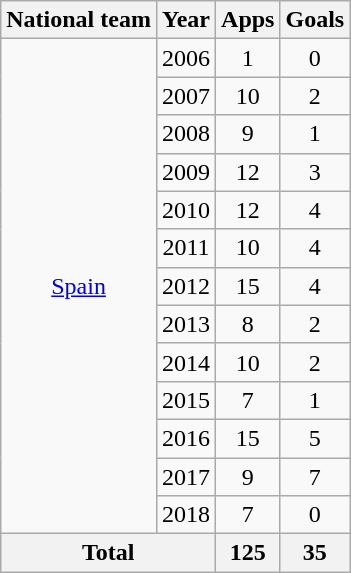<table class="wikitable" style="text-align:center">
<tr>
<th>National team</th>
<th>Year</th>
<th>Apps</th>
<th>Goals</th>
</tr>
<tr>
<td rowspan="13"><a href='#'>Spain</a></td>
<td>2006</td>
<td>1</td>
<td>0</td>
</tr>
<tr>
<td>2007</td>
<td>10</td>
<td>2</td>
</tr>
<tr>
<td>2008</td>
<td>9</td>
<td>1</td>
</tr>
<tr>
<td>2009</td>
<td>12</td>
<td>3</td>
</tr>
<tr>
<td>2010</td>
<td>12</td>
<td>4</td>
</tr>
<tr>
<td>2011</td>
<td>10</td>
<td>4</td>
</tr>
<tr>
<td>2012</td>
<td>15</td>
<td>4</td>
</tr>
<tr>
<td>2013</td>
<td>8</td>
<td>2</td>
</tr>
<tr>
<td>2014</td>
<td>10</td>
<td>2</td>
</tr>
<tr>
<td>2015</td>
<td>7</td>
<td>1</td>
</tr>
<tr>
<td>2016</td>
<td>15</td>
<td>5</td>
</tr>
<tr>
<td>2017</td>
<td>9</td>
<td>7</td>
</tr>
<tr>
<td>2018</td>
<td>7</td>
<td>0</td>
</tr>
<tr>
<th colspan="2">Total</th>
<th>125</th>
<th>35</th>
</tr>
</table>
